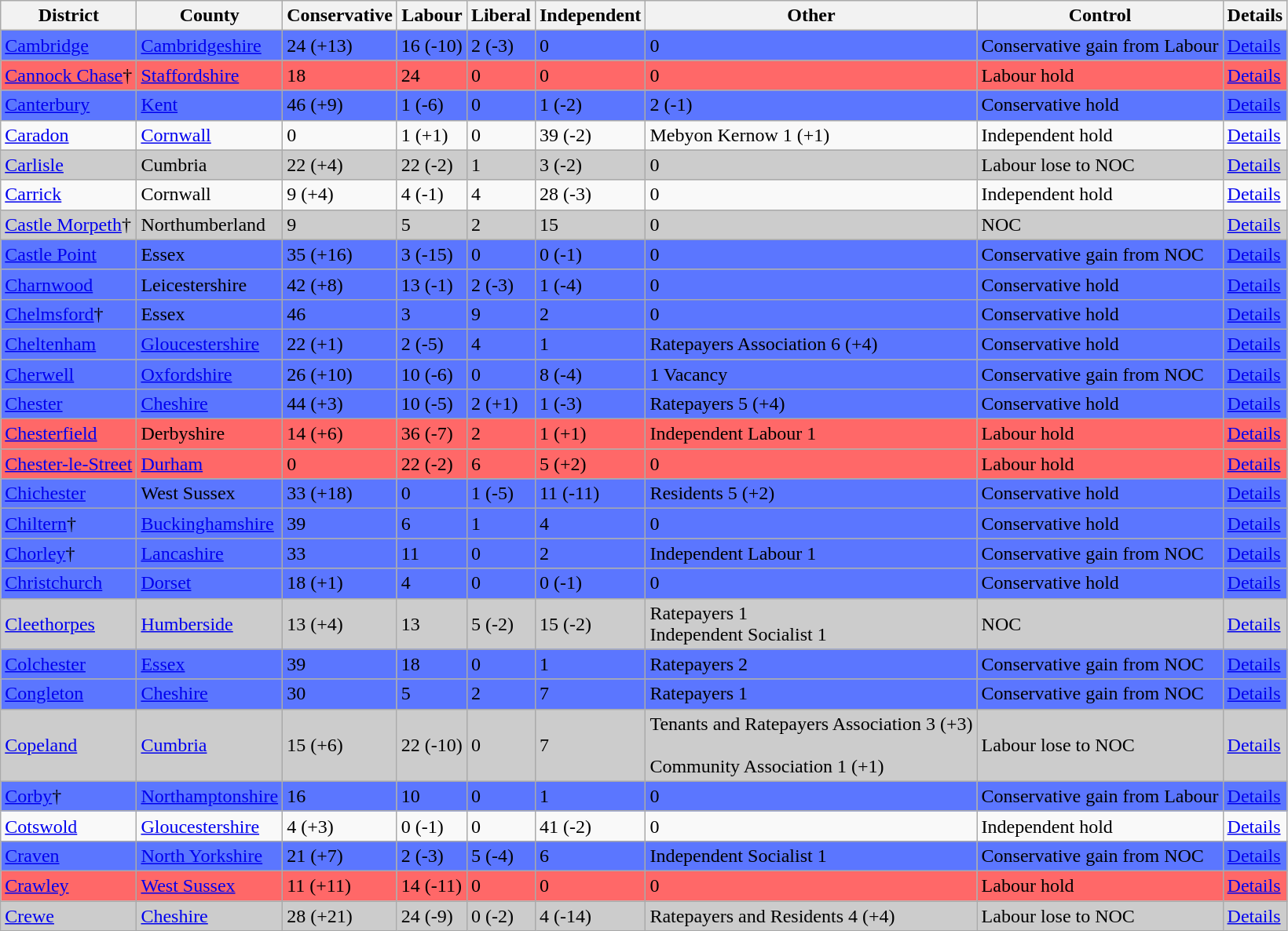<table class="wikitable">
<tr border=1 cellspacing=0 cellpadding=5>
<th>District</th>
<th>County</th>
<th>Conservative</th>
<th>Labour</th>
<th>Liberal</th>
<th>Independent</th>
<th>Other</th>
<th>Control</th>
<th>Details</th>
</tr>
<tr bgcolor=5B76FF>
<td><a href='#'>Cambridge</a></td>
<td><a href='#'>Cambridgeshire</a></td>
<td>24 (+13)</td>
<td>16 (-10)</td>
<td>2 (-3)</td>
<td>0</td>
<td>0</td>
<td>Conservative gain from Labour</td>
<td><a href='#'>Details</a></td>
</tr>
<tr bgcolor=FF6868>
<td><a href='#'>Cannock Chase</a>†</td>
<td><a href='#'>Staffordshire</a></td>
<td>18</td>
<td>24</td>
<td>0</td>
<td>0</td>
<td>0</td>
<td>Labour hold</td>
<td><a href='#'>Details</a></td>
</tr>
<tr bgcolor=5B76FF>
<td><a href='#'>Canterbury</a></td>
<td><a href='#'>Kent</a></td>
<td>46 (+9)</td>
<td>1 (-6)</td>
<td>0</td>
<td>1 (-2)</td>
<td>2 (-1)</td>
<td>Conservative hold</td>
<td><a href='#'>Details</a></td>
</tr>
<tr>
<td><a href='#'>Caradon</a></td>
<td><a href='#'>Cornwall</a></td>
<td>0</td>
<td>1 (+1)</td>
<td>0</td>
<td>39 (-2)</td>
<td>Mebyon Kernow 1 (+1)</td>
<td>Independent hold</td>
<td><a href='#'>Details</a></td>
</tr>
<tr bgcolor=CCCCCC>
<td><a href='#'>Carlisle</a></td>
<td>Cumbria</td>
<td>22 (+4)</td>
<td>22 (-2)</td>
<td>1</td>
<td>3 (-2)</td>
<td>0</td>
<td>Labour lose to NOC</td>
<td><a href='#'>Details</a></td>
</tr>
<tr>
<td><a href='#'>Carrick</a></td>
<td>Cornwall</td>
<td>9 (+4)</td>
<td>4 (-1)</td>
<td>4</td>
<td>28 (-3)</td>
<td>0</td>
<td>Independent hold</td>
<td><a href='#'>Details</a></td>
</tr>
<tr bgcolor=CCCCCC>
<td><a href='#'>Castle Morpeth</a>†</td>
<td>Northumberland</td>
<td>9</td>
<td>5</td>
<td>2</td>
<td>15</td>
<td>0</td>
<td>NOC</td>
<td><a href='#'>Details</a></td>
</tr>
<tr bgcolor=5B76FF>
<td><a href='#'>Castle Point</a></td>
<td>Essex</td>
<td>35 (+16)</td>
<td>3 (-15)</td>
<td>0</td>
<td>0 (-1)</td>
<td>0</td>
<td>Conservative gain from NOC</td>
<td><a href='#'>Details</a></td>
</tr>
<tr bgcolor=5B76FF>
<td><a href='#'>Charnwood</a></td>
<td>Leicestershire</td>
<td>42 (+8)</td>
<td>13 (-1)</td>
<td>2 (-3)</td>
<td>1 (-4)</td>
<td>0</td>
<td>Conservative hold</td>
<td><a href='#'>Details</a></td>
</tr>
<tr bgcolor=5B76FF>
<td><a href='#'>Chelmsford</a>†</td>
<td>Essex</td>
<td>46</td>
<td>3</td>
<td>9</td>
<td>2</td>
<td>0</td>
<td>Conservative hold</td>
<td><a href='#'>Details</a></td>
</tr>
<tr bgcolor=5B76FF>
<td><a href='#'>Cheltenham</a></td>
<td><a href='#'>Gloucestershire</a></td>
<td>22 (+1)</td>
<td>2 (-5)</td>
<td>4</td>
<td>1</td>
<td>Ratepayers Association 6 (+4)</td>
<td>Conservative hold</td>
<td><a href='#'>Details</a></td>
</tr>
<tr bgcolor=5B76FF>
<td><a href='#'>Cherwell</a></td>
<td><a href='#'>Oxfordshire</a></td>
<td>26 (+10)</td>
<td>10 (-6)</td>
<td>0</td>
<td>8 (-4)</td>
<td>1 Vacancy</td>
<td>Conservative gain from NOC</td>
<td><a href='#'>Details</a></td>
</tr>
<tr bgcolor=5B76FF>
<td><a href='#'>Chester</a></td>
<td><a href='#'>Cheshire</a></td>
<td>44 (+3)</td>
<td>10 (-5)</td>
<td>2 (+1)</td>
<td>1 (-3)</td>
<td>Ratepayers 5 (+4)</td>
<td>Conservative hold</td>
<td><a href='#'>Details</a></td>
</tr>
<tr bgcolor=FF6868>
<td><a href='#'>Chesterfield</a></td>
<td>Derbyshire</td>
<td>14 (+6)</td>
<td>36 (-7)</td>
<td>2</td>
<td>1 (+1)</td>
<td>Independent Labour 1</td>
<td>Labour hold</td>
<td><a href='#'>Details</a></td>
</tr>
<tr bgcolor=FF6868>
<td><a href='#'>Chester-le-Street</a></td>
<td><a href='#'>Durham</a></td>
<td>0</td>
<td>22 (-2)</td>
<td>6</td>
<td>5 (+2)</td>
<td>0</td>
<td>Labour hold</td>
<td><a href='#'>Details</a></td>
</tr>
<tr bgcolor=5B76FF>
<td><a href='#'>Chichester</a></td>
<td>West Sussex</td>
<td>33 (+18)</td>
<td>0</td>
<td>1 (-5)</td>
<td>11 (-11)</td>
<td>Residents 5 (+2)</td>
<td>Conservative hold</td>
<td><a href='#'>Details</a></td>
</tr>
<tr bgcolor=5B76FF>
<td><a href='#'>Chiltern</a>†</td>
<td><a href='#'>Buckinghamshire</a></td>
<td>39</td>
<td>6</td>
<td>1</td>
<td>4</td>
<td>0</td>
<td>Conservative hold</td>
<td><a href='#'>Details</a></td>
</tr>
<tr bgcolor=5B76FF>
<td><a href='#'>Chorley</a>†</td>
<td><a href='#'>Lancashire</a></td>
<td>33</td>
<td>11</td>
<td>0</td>
<td>2</td>
<td>Independent Labour 1</td>
<td>Conservative gain from NOC</td>
<td><a href='#'>Details</a></td>
</tr>
<tr bgcolor=5B76FF>
<td><a href='#'>Christchurch</a></td>
<td><a href='#'>Dorset</a></td>
<td>18 (+1)</td>
<td>4</td>
<td>0</td>
<td>0 (-1)</td>
<td>0</td>
<td>Conservative hold</td>
<td><a href='#'>Details</a></td>
</tr>
<tr bgcolor=CCCCCC>
<td><a href='#'>Cleethorpes</a></td>
<td><a href='#'>Humberside</a></td>
<td>13 (+4)</td>
<td>13</td>
<td>5 (-2)</td>
<td>15 (-2)</td>
<td>Ratepayers 1<br> Independent Socialist 1</td>
<td>NOC</td>
<td><a href='#'>Details</a></td>
</tr>
<tr bgcolor=5B76FF>
<td><a href='#'>Colchester</a></td>
<td><a href='#'>Essex</a></td>
<td>39</td>
<td>18</td>
<td>0</td>
<td>1</td>
<td>Ratepayers 2</td>
<td>Conservative gain from NOC</td>
<td><a href='#'>Details</a></td>
</tr>
<tr bgcolor=5B76FF>
<td><a href='#'>Congleton</a></td>
<td><a href='#'>Cheshire</a></td>
<td>30</td>
<td>5</td>
<td>2</td>
<td>7</td>
<td>Ratepayers 1</td>
<td>Conservative gain from NOC</td>
<td><a href='#'>Details</a></td>
</tr>
<tr bgcolor=CCCCCC>
<td><a href='#'>Copeland</a></td>
<td><a href='#'>Cumbria</a></td>
<td>15 (+6)</td>
<td>22 (-10)</td>
<td>0</td>
<td>7</td>
<td>Tenants and Ratepayers Association 3 (+3)<br><br>Community Association 1 (+1)</td>
<td>Labour lose to NOC</td>
<td><a href='#'>Details</a></td>
</tr>
<tr bgcolor=5B76FF>
<td><a href='#'>Corby</a>†</td>
<td><a href='#'>Northamptonshire</a></td>
<td>16</td>
<td>10</td>
<td>0</td>
<td>1</td>
<td>0</td>
<td>Conservative gain from Labour</td>
<td><a href='#'>Details</a></td>
</tr>
<tr>
<td><a href='#'>Cotswold</a></td>
<td><a href='#'>Gloucestershire</a></td>
<td>4 (+3)</td>
<td>0 (-1)</td>
<td>0</td>
<td>41 (-2)</td>
<td>0</td>
<td>Independent hold</td>
<td><a href='#'>Details</a></td>
</tr>
<tr bgcolor=5B76FF>
<td><a href='#'>Craven</a></td>
<td><a href='#'>North Yorkshire</a></td>
<td>21 (+7)</td>
<td>2 (-3)</td>
<td>5 (-4)</td>
<td>6</td>
<td>Independent Socialist 1</td>
<td>Conservative gain from NOC</td>
<td><a href='#'>Details</a></td>
</tr>
<tr bgcolor=FF6868>
<td><a href='#'>Crawley</a></td>
<td><a href='#'>West Sussex</a></td>
<td>11 (+11)</td>
<td>14 (-11)</td>
<td>0</td>
<td>0</td>
<td>0</td>
<td>Labour hold</td>
<td><a href='#'>Details</a></td>
</tr>
<tr bgcolor=CCCCCC>
<td><a href='#'>Crewe</a></td>
<td><a href='#'>Cheshire</a></td>
<td>28 (+21)</td>
<td>24 (-9)</td>
<td>0 (-2)</td>
<td>4 (-14)</td>
<td>Ratepayers and Residents 4 (+4)</td>
<td>Labour lose to NOC</td>
<td><a href='#'>Details</a></td>
</tr>
</table>
